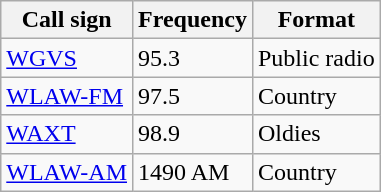<table class="wikitable">
<tr>
<th>Call sign</th>
<th>Frequency</th>
<th>Format</th>
</tr>
<tr>
<td><a href='#'>WGVS</a></td>
<td>95.3</td>
<td>Public radio</td>
</tr>
<tr>
<td><a href='#'>WLAW-FM</a></td>
<td>97.5</td>
<td>Country</td>
</tr>
<tr>
<td><a href='#'>WAXT</a></td>
<td>98.9</td>
<td>Oldies</td>
</tr>
<tr>
<td><a href='#'>WLAW-AM</a></td>
<td>1490 AM</td>
<td>Country</td>
</tr>
</table>
